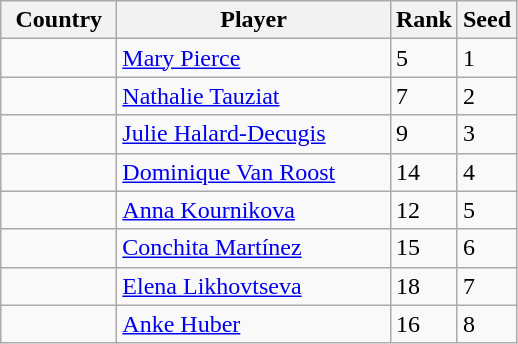<table class="sortable wikitable">
<tr>
<th width="70">Country</th>
<th width="175">Player</th>
<th>Rank</th>
<th>Seed</th>
</tr>
<tr>
<td></td>
<td><a href='#'>Mary Pierce</a></td>
<td>5</td>
<td>1</td>
</tr>
<tr>
<td></td>
<td><a href='#'>Nathalie Tauziat</a></td>
<td>7</td>
<td>2</td>
</tr>
<tr>
<td></td>
<td><a href='#'>Julie Halard-Decugis</a></td>
<td>9</td>
<td>3</td>
</tr>
<tr>
<td></td>
<td><a href='#'>Dominique Van Roost</a></td>
<td>14</td>
<td>4</td>
</tr>
<tr>
<td></td>
<td><a href='#'>Anna Kournikova</a></td>
<td>12</td>
<td>5</td>
</tr>
<tr>
<td></td>
<td><a href='#'>Conchita Martínez</a></td>
<td>15</td>
<td>6</td>
</tr>
<tr>
<td></td>
<td><a href='#'>Elena Likhovtseva</a></td>
<td>18</td>
<td>7</td>
</tr>
<tr>
<td></td>
<td><a href='#'>Anke Huber</a></td>
<td>16</td>
<td>8</td>
</tr>
</table>
